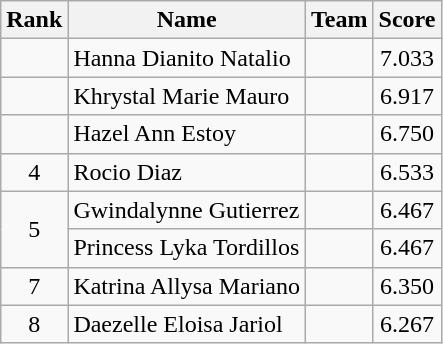<table class="wikitable" style="text-align:center">
<tr>
<th>Rank</th>
<th>Name</th>
<th>Team</th>
<th>Score</th>
</tr>
<tr>
<td></td>
<td align="left">Hanna Dianito Natalio</td>
<td align="left"></td>
<td>7.033</td>
</tr>
<tr>
<td></td>
<td align="left">Khrystal Marie Mauro</td>
<td align="left"></td>
<td>6.917</td>
</tr>
<tr>
<td></td>
<td align="left">Hazel Ann Estoy</td>
<td align="left"></td>
<td>6.750</td>
</tr>
<tr>
<td>4</td>
<td align="left">Rocio Diaz</td>
<td align="left"></td>
<td>6.533</td>
</tr>
<tr>
<td rowspan= "2">5</td>
<td align="left">Gwindalynne Gutierrez</td>
<td align="left"></td>
<td>6.467</td>
</tr>
<tr>
<td align="left">Princess Lyka Tordillos</td>
<td align="left"></td>
<td>6.467</td>
</tr>
<tr>
<td>7</td>
<td align="left">Katrina Allysa Mariano</td>
<td align="left"></td>
<td>6.350</td>
</tr>
<tr>
<td>8</td>
<td align="left">Daezelle Eloisa Jariol</td>
<td align="left"></td>
<td>6.267</td>
</tr>
</table>
